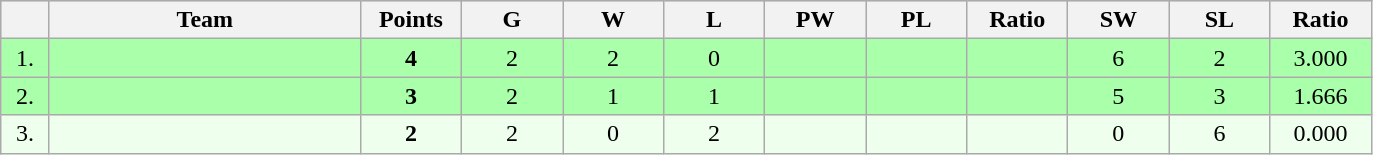<table class=wikitable style="text-align:center">
<tr bgcolor="#DCDCDC">
<th width="25"></th>
<th width="200">Team</th>
<th width="60">Points</th>
<th width="60">G</th>
<th width="60">W</th>
<th width="60">L</th>
<th width="60">PW</th>
<th width="60">PL</th>
<th width="60">Ratio</th>
<th width="60">SW</th>
<th width="60">SL</th>
<th width="60">Ratio</th>
</tr>
<tr bgcolor=#AAFFAA>
<td>1.</td>
<td align=left></td>
<td><strong>4</strong></td>
<td>2</td>
<td>2</td>
<td>0</td>
<td></td>
<td></td>
<td></td>
<td>6</td>
<td>2</td>
<td>3.000</td>
</tr>
<tr bgcolor=#AAFFAA>
<td>2.</td>
<td align=left></td>
<td><strong>3</strong></td>
<td>2</td>
<td>1</td>
<td>1</td>
<td></td>
<td></td>
<td></td>
<td>5</td>
<td>3</td>
<td>1.666</td>
</tr>
<tr bgcolor=#EEFFEE>
<td>3.</td>
<td align=left></td>
<td><strong>2</strong></td>
<td>2</td>
<td>0</td>
<td>2</td>
<td></td>
<td></td>
<td></td>
<td>0</td>
<td>6</td>
<td>0.000</td>
</tr>
</table>
